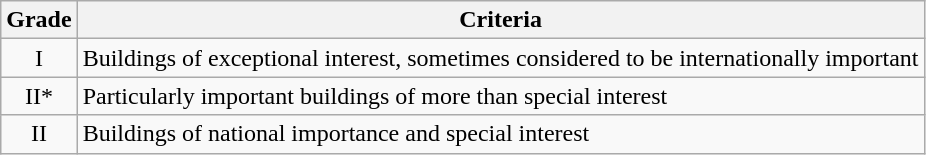<table class="wikitable">
<tr>
<th>Grade</th>
<th>Criteria</th>
</tr>
<tr>
<td align="center" >I</td>
<td>Buildings of exceptional interest, sometimes considered to be internationally important</td>
</tr>
<tr>
<td align="center" >II*</td>
<td>Particularly important buildings of more than special interest</td>
</tr>
<tr>
<td align="center" >II</td>
<td>Buildings of national importance and special interest</td>
</tr>
</table>
